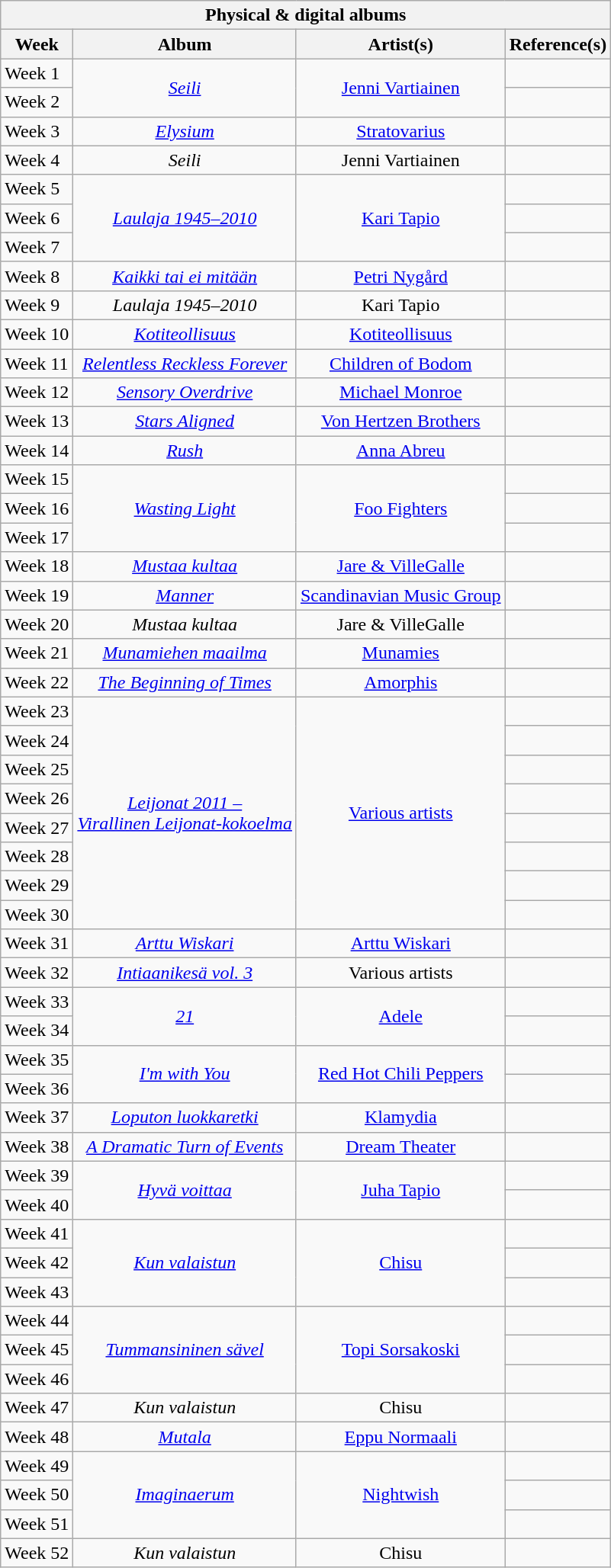<table class="wikitable">
<tr>
<th colspan="4">Physical & digital albums</th>
</tr>
<tr>
<th>Week</th>
<th>Album</th>
<th>Artist(s)</th>
<th>Reference(s)</th>
</tr>
<tr>
<td>Week 1</td>
<td style="text-align: center;" rowspan="2"><em><a href='#'>Seili</a></em></td>
<td style="text-align: center;" rowspan="2"><a href='#'>Jenni Vartiainen</a></td>
<td style="text-align: center;"></td>
</tr>
<tr>
<td>Week 2</td>
<td style="text-align: center;"></td>
</tr>
<tr>
<td>Week 3</td>
<td style="text-align:center;"><em><a href='#'>Elysium</a></em></td>
<td style="text-align:center;"><a href='#'>Stratovarius</a></td>
<td style="text-align: center;"></td>
</tr>
<tr>
<td>Week 4</td>
<td style="text-align:center;"><em>Seili</em></td>
<td style="text-align:center;">Jenni Vartiainen</td>
<td style="text-align: center;"></td>
</tr>
<tr>
<td>Week 5</td>
<td style="text-align: center;" rowspan="3"><em><a href='#'>Laulaja 1945–2010</a></em></td>
<td style="text-align: center;" rowspan="3"><a href='#'>Kari Tapio</a></td>
<td style="text-align: center;"></td>
</tr>
<tr>
<td>Week 6</td>
<td style="text-align: center;"></td>
</tr>
<tr>
<td>Week 7</td>
<td style="text-align: center;"></td>
</tr>
<tr>
<td>Week 8</td>
<td style="text-align:center;"><em><a href='#'>Kaikki tai ei mitään</a></em></td>
<td style="text-align:center;"><a href='#'>Petri Nygård</a></td>
<td style="text-align: center;"></td>
</tr>
<tr>
<td>Week 9</td>
<td style="text-align:center;"><em>Laulaja 1945–2010</em></td>
<td style="text-align:center;">Kari Tapio</td>
<td style="text-align: center;"></td>
</tr>
<tr>
<td>Week 10</td>
<td style="text-align:center;"><em><a href='#'>Kotiteollisuus</a></em></td>
<td style="text-align:center;"><a href='#'>Kotiteollisuus</a></td>
<td style="text-align: center;"></td>
</tr>
<tr>
<td>Week 11</td>
<td style="text-align:center;"><em><a href='#'>Relentless Reckless Forever</a></em></td>
<td style="text-align:center;"><a href='#'>Children of Bodom</a></td>
<td style="text-align: center;"></td>
</tr>
<tr>
<td>Week 12</td>
<td style="text-align:center;"><em><a href='#'>Sensory Overdrive</a></em></td>
<td style="text-align:center;"><a href='#'>Michael Monroe</a></td>
<td style="text-align: center;"></td>
</tr>
<tr>
<td>Week 13</td>
<td style="text-align:center;"><em><a href='#'>Stars Aligned</a></em></td>
<td style="text-align:center;"><a href='#'>Von Hertzen Brothers</a></td>
<td style="text-align: center;"></td>
</tr>
<tr>
<td>Week 14</td>
<td style="text-align:center;"><em><a href='#'>Rush</a></em></td>
<td style="text-align:center;"><a href='#'>Anna Abreu</a></td>
<td style="text-align: center;"></td>
</tr>
<tr>
<td>Week 15</td>
<td style="text-align: center;" rowspan="3"><em><a href='#'>Wasting Light</a></em></td>
<td style="text-align: center;" rowspan="3"><a href='#'>Foo Fighters</a></td>
<td style="text-align: center;"></td>
</tr>
<tr>
<td>Week 16</td>
<td style="text-align: center;"></td>
</tr>
<tr>
<td>Week 17</td>
<td style="text-align: center;"></td>
</tr>
<tr>
<td>Week 18</td>
<td style="text-align:center;"><em><a href='#'>Mustaa kultaa</a></em></td>
<td style="text-align:center;"><a href='#'>Jare & VilleGalle</a></td>
<td style="text-align: center;"></td>
</tr>
<tr>
<td>Week 19</td>
<td style="text-align:center;"><em><a href='#'>Manner</a></em></td>
<td style="text-align:center;"><a href='#'>Scandinavian Music Group</a></td>
<td style="text-align: center;"></td>
</tr>
<tr>
<td>Week 20</td>
<td style="text-align:center;"><em>Mustaa kultaa</em></td>
<td style="text-align:center;">Jare & VilleGalle</td>
<td style="text-align: center;"></td>
</tr>
<tr>
<td>Week 21</td>
<td style="text-align:center;"><em><a href='#'>Munamiehen maailma</a></em></td>
<td style="text-align:center;"><a href='#'>Munamies</a></td>
<td style="text-align: center;"></td>
</tr>
<tr>
<td>Week 22</td>
<td style="text-align:center;"><em><a href='#'>The Beginning of Times</a></em></td>
<td style="text-align:center;"><a href='#'>Amorphis</a></td>
<td style="text-align: center;"></td>
</tr>
<tr>
<td>Week 23</td>
<td style="text-align: center;" rowspan="8"><em><a href='#'>Leijonat 2011 –<br>Virallinen Leijonat-kokoelma</a></em></td>
<td style="text-align: center;" rowspan="8"><a href='#'>Various artists</a></td>
<td style="text-align: center;"></td>
</tr>
<tr>
<td>Week 24</td>
<td style="text-align: center;"></td>
</tr>
<tr>
<td>Week 25</td>
<td style="text-align: center;"></td>
</tr>
<tr>
<td>Week 26</td>
<td style="text-align: center;"></td>
</tr>
<tr>
<td>Week 27</td>
<td style="text-align: center;"></td>
</tr>
<tr>
<td>Week 28</td>
<td style="text-align: center;"></td>
</tr>
<tr>
<td>Week 29</td>
<td style="text-align: center;"></td>
</tr>
<tr>
<td>Week 30</td>
<td style="text-align: center;"></td>
</tr>
<tr>
<td>Week 31</td>
<td style="text-align:center;"><em><a href='#'>Arttu Wiskari</a></em></td>
<td style="text-align:center;"><a href='#'>Arttu Wiskari</a></td>
<td style="text-align: center;"></td>
</tr>
<tr>
<td>Week 32</td>
<td style="text-align:center;"><em><a href='#'>Intiaanikesä vol. 3</a></em></td>
<td style="text-align:center;">Various artists</td>
<td style="text-align: center;"></td>
</tr>
<tr>
<td>Week 33</td>
<td style="text-align: center;" rowspan="2"><em><a href='#'>21</a></em></td>
<td style="text-align: center;" rowspan="2"><a href='#'>Adele</a></td>
<td style="text-align: center;"></td>
</tr>
<tr>
<td>Week 34</td>
<td style="text-align: center;"></td>
</tr>
<tr>
<td>Week 35</td>
<td style="text-align: center;" rowspan="2"><em><a href='#'>I'm with You</a></em></td>
<td style="text-align: center;" rowspan="2"><a href='#'>Red Hot Chili Peppers</a></td>
<td style="text-align: center;"></td>
</tr>
<tr>
<td>Week 36</td>
<td style="text-align: center;"></td>
</tr>
<tr>
<td>Week 37</td>
<td style="text-align:center;"><em><a href='#'>Loputon luokkaretki</a></em></td>
<td style="text-align:center;"><a href='#'>Klamydia</a></td>
<td style="text-align: center;"></td>
</tr>
<tr>
<td>Week 38</td>
<td style="text-align:center;"><em><a href='#'>A Dramatic Turn of Events</a></em></td>
<td style="text-align:center;"><a href='#'>Dream Theater</a></td>
<td style="text-align: center;"></td>
</tr>
<tr>
<td>Week 39</td>
<td style="text-align: center;" rowspan="2"><em><a href='#'>Hyvä voittaa</a></em></td>
<td style="text-align: center;" rowspan="2"><a href='#'>Juha Tapio</a></td>
<td style="text-align: center;"></td>
</tr>
<tr>
<td>Week 40</td>
<td style="text-align: center;"></td>
</tr>
<tr>
<td>Week 41</td>
<td style="text-align: center;" rowspan="3"><em><a href='#'>Kun valaistun</a></em></td>
<td style="text-align: center;" rowspan="3"><a href='#'>Chisu</a></td>
<td style="text-align: center;"></td>
</tr>
<tr>
<td>Week 42</td>
<td style="text-align: center;"></td>
</tr>
<tr>
<td>Week 43</td>
<td style="text-align: center;"></td>
</tr>
<tr>
<td>Week 44</td>
<td style="text-align: center;" rowspan="3"><em><a href='#'>Tummansininen sävel</a></em></td>
<td style="text-align: center;" rowspan="3"><a href='#'>Topi Sorsakoski</a></td>
<td style="text-align: center;"></td>
</tr>
<tr>
<td>Week 45</td>
<td style="text-align: center;"></td>
</tr>
<tr>
<td>Week 46</td>
<td style="text-align: center;"></td>
</tr>
<tr>
<td>Week 47</td>
<td style="text-align:center;"><em>Kun valaistun</em></td>
<td style="text-align:center;">Chisu</td>
<td style="text-align: center;"></td>
</tr>
<tr>
<td>Week 48</td>
<td style="text-align:center;"><em><a href='#'>Mutala</a></em></td>
<td style="text-align:center;"><a href='#'>Eppu Normaali</a></td>
<td style="text-align: center;"></td>
</tr>
<tr>
<td>Week 49</td>
<td style="text-align: center;" rowspan="3"><em><a href='#'>Imaginaerum</a></em></td>
<td style="text-align: center;" rowspan="3"><a href='#'>Nightwish</a></td>
<td style="text-align: center;"></td>
</tr>
<tr>
<td>Week 50</td>
<td style="text-align: center;"></td>
</tr>
<tr>
<td>Week 51</td>
<td style="text-align: center;"></td>
</tr>
<tr>
<td>Week 52</td>
<td style="text-align:center;"><em>Kun valaistun</em></td>
<td style="text-align:center;">Chisu</td>
<td style="text-align: center;"></td>
</tr>
</table>
